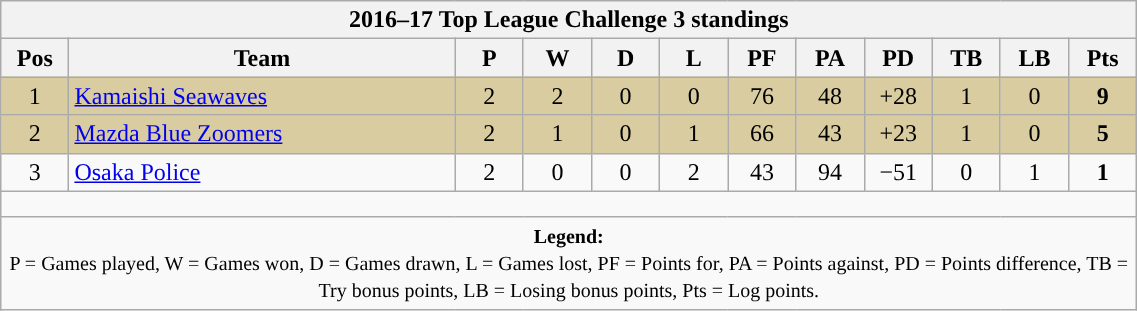<table class="wikitable" style="text-align:center; font-size:100%; width:60%;">
<tr>
<th colspan="100%" cellpadding="0" cellspacing="0"><strong>2016–17 Top League Challenge 3 standings</strong></th>
</tr>
<tr>
<th style="width:6%;">Pos</th>
<th style="width:34%;">Team</th>
<th style="width:6%;">P</th>
<th style="width:6%;">W</th>
<th style="width:6%;">D</th>
<th style="width:6%;">L</th>
<th style="width:6%;">PF</th>
<th style="width:6%;">PA</th>
<th style="width:6%;">PD</th>
<th style="width:6%;">TB</th>
<th style="width:6%;">LB</th>
<th style="width:6%;">Pts<br></th>
</tr>
<tr style="background:#D9CCA0;">
<td>1</td>
<td style="text-align:left;"><a href='#'>Kamaishi Seawaves</a></td>
<td>2</td>
<td>2</td>
<td>0</td>
<td>0</td>
<td>76</td>
<td>48</td>
<td>+28</td>
<td>1</td>
<td>0</td>
<td><strong>9</strong></td>
</tr>
<tr style="background:#D9CCA0;">
<td>2</td>
<td style="text-align:left;"><a href='#'>Mazda Blue Zoomers</a></td>
<td>2</td>
<td>1</td>
<td>0</td>
<td>1</td>
<td>66</td>
<td>43</td>
<td>+23</td>
<td>1</td>
<td>0</td>
<td><strong>5</strong></td>
</tr>
<tr>
<td>3</td>
<td style="text-align:left;"><a href='#'>Osaka Police</a></td>
<td>2</td>
<td>0</td>
<td>0</td>
<td>2</td>
<td>43</td>
<td>94</td>
<td>−51</td>
<td>0</td>
<td>1</td>
<td><strong>1</strong></td>
</tr>
<tr>
<td colspan="100%" style="height:10px;"></td>
</tr>
<tr>
<td colspan="100%"><small><strong>Legend:</strong> <br> P = Games played, W = Games won, D = Games drawn, L = Games lost, PF = Points for, PA = Points against, PD = Points difference, TB = Try bonus points, LB = Losing bonus points, Pts = Log points.</small></td>
</tr>
</table>
